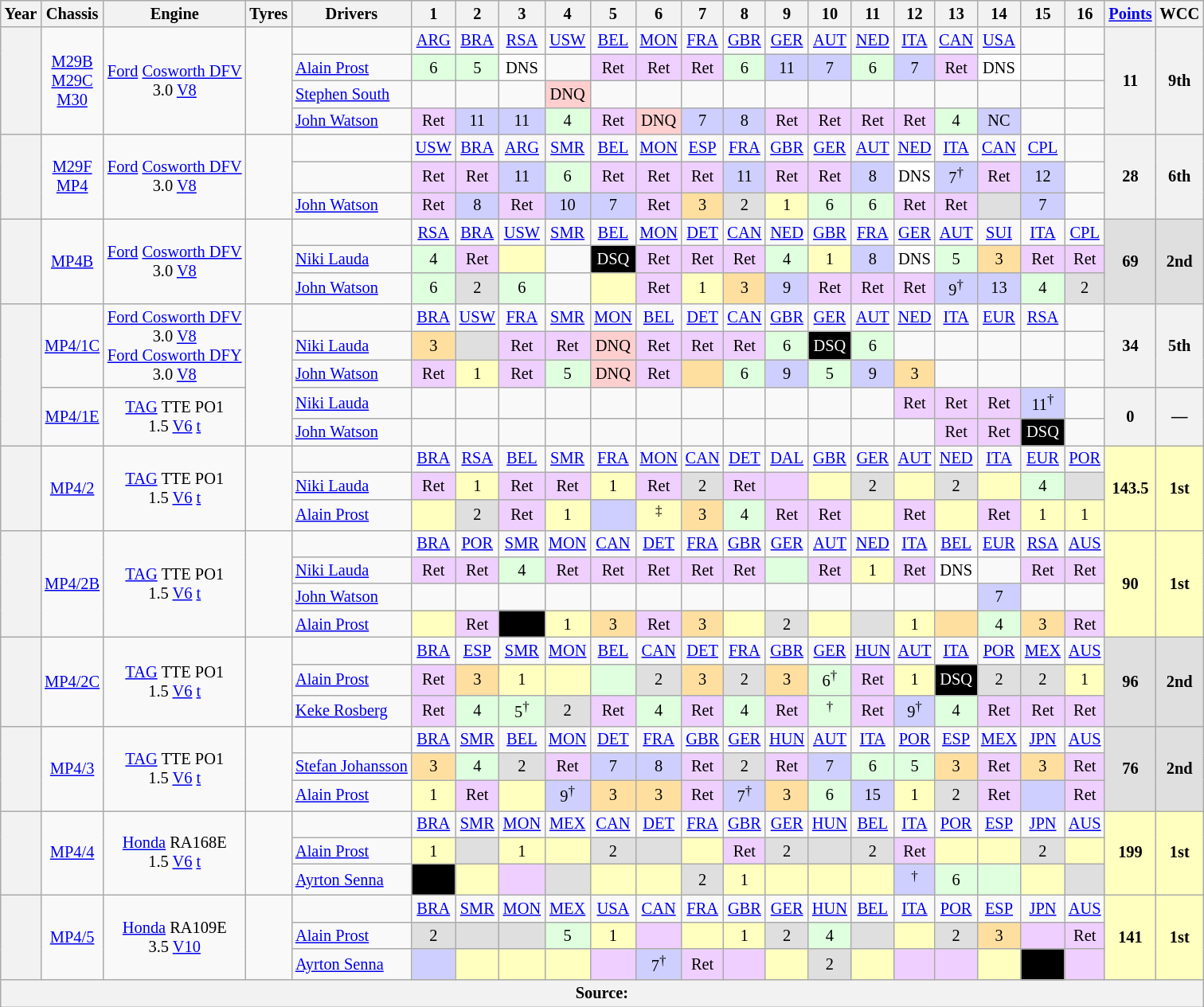<table class="wikitable" style="text-align:center; font-size:85%">
<tr>
<th>Year</th>
<th>Chassis</th>
<th>Engine</th>
<th>Tyres</th>
<th>Drivers</th>
<th>1</th>
<th>2</th>
<th>3</th>
<th>4</th>
<th>5</th>
<th>6</th>
<th>7</th>
<th>8</th>
<th>9</th>
<th>10</th>
<th>11</th>
<th>12</th>
<th>13</th>
<th>14</th>
<th>15</th>
<th>16</th>
<th><a href='#'>Points</a></th>
<th>WCC</th>
</tr>
<tr>
<th rowspan=4></th>
<td rowspan=4><a href='#'>M29B</a><br><a href='#'>M29C</a><br><a href='#'>M30</a></td>
<td rowspan=4><a href='#'>Ford</a> <a href='#'>Cosworth DFV</a><br>3.0 <a href='#'>V8</a></td>
<td rowspan=4></td>
<td></td>
<td><a href='#'>ARG</a></td>
<td><a href='#'>BRA</a></td>
<td><a href='#'>RSA</a></td>
<td><a href='#'>USW</a></td>
<td><a href='#'>BEL</a></td>
<td><a href='#'>MON</a></td>
<td><a href='#'>FRA</a></td>
<td><a href='#'>GBR</a></td>
<td><a href='#'>GER</a></td>
<td><a href='#'>AUT</a></td>
<td><a href='#'>NED</a></td>
<td><a href='#'>ITA</a></td>
<td><a href='#'>CAN</a></td>
<td><a href='#'>USA</a></td>
<td></td>
<td></td>
<th rowspan=4>11</th>
<th rowspan=4>9th</th>
</tr>
<tr>
<td align="left"> <a href='#'>Alain Prost</a></td>
<td style="background:#dfffdf">6</td>
<td style="background:#dfffdf">5</td>
<td style="background:#ffffff">DNS</td>
<td></td>
<td style="background:#efcfff">Ret</td>
<td style="background:#efcfff">Ret</td>
<td style="background:#efcfff">Ret</td>
<td style="background:#dfffdf">6</td>
<td style="background:#cfcfff">11</td>
<td style="background:#cfcfff">7</td>
<td style="background:#dfffdf">6</td>
<td style="background:#cfcfff">7</td>
<td style="background:#efcfff">Ret</td>
<td style="background:#ffffff">DNS</td>
<td></td>
<td></td>
</tr>
<tr>
<td align="left"> <a href='#'>Stephen South</a></td>
<td></td>
<td></td>
<td></td>
<td style="background:#FFCFCF">DNQ</td>
<td></td>
<td></td>
<td></td>
<td></td>
<td></td>
<td></td>
<td></td>
<td></td>
<td></td>
<td></td>
<td></td>
<td></td>
</tr>
<tr>
<td align="left"> <a href='#'>John Watson</a></td>
<td style="background:#efcfff">Ret</td>
<td style="background:#cfcfff">11</td>
<td style="background:#cfcfff">11</td>
<td style="background:#dfffdf">4</td>
<td style="background:#efcfff">Ret</td>
<td style="background:#FFCFCF">DNQ</td>
<td style="background:#cfcfff">7</td>
<td style="background:#cfcfff">8</td>
<td style="background:#efcfff">Ret</td>
<td style="background:#efcfff">Ret</td>
<td style="background:#efcfff">Ret</td>
<td style="background:#efcfff">Ret</td>
<td style="background:#dfffdf">4</td>
<td style="background:#cfcfff">NC</td>
<td></td>
<td></td>
</tr>
<tr>
<th rowspan=3></th>
<td rowspan=3><a href='#'>M29F</a><br><a href='#'>MP4</a></td>
<td rowspan=3><a href='#'>Ford</a> <a href='#'>Cosworth DFV</a><br>3.0 <a href='#'>V8</a></td>
<td rowspan=3></td>
<td></td>
<td><a href='#'>USW</a></td>
<td><a href='#'>BRA</a></td>
<td><a href='#'>ARG</a></td>
<td><a href='#'>SMR</a></td>
<td><a href='#'>BEL</a></td>
<td><a href='#'>MON</a></td>
<td><a href='#'>ESP</a></td>
<td><a href='#'>FRA</a></td>
<td><a href='#'>GBR</a></td>
<td><a href='#'>GER</a></td>
<td><a href='#'>AUT</a></td>
<td><a href='#'>NED</a></td>
<td><a href='#'>ITA</a></td>
<td><a href='#'>CAN</a></td>
<td><a href='#'>CPL</a></td>
<td></td>
<th rowspan=3>28</th>
<th rowspan=3>6th</th>
</tr>
<tr>
<td align="left"></td>
<td style="background:#efcfff">Ret</td>
<td style="background:#efcfff">Ret</td>
<td style="background:#cfcfff">11</td>
<td style="background:#dfffdf">6</td>
<td style="background:#efcfff">Ret</td>
<td style="background:#efcfff">Ret</td>
<td style="background:#efcfff">Ret</td>
<td style="background:#cfcfff">11</td>
<td style="background:#efcfff">Ret</td>
<td style="background:#efcfff">Ret</td>
<td style="background:#cfcfff">8</td>
<td style="background:#ffffff">DNS</td>
<td style="background:#cfcfff">7<sup>†</sup></td>
<td style="background:#efcfff">Ret</td>
<td style="background:#cfcfff">12</td>
<td></td>
</tr>
<tr>
<td align="left"> <a href='#'>John Watson</a></td>
<td style="background:#efcfff">Ret</td>
<td style="background:#cfcfff">8</td>
<td style="background:#efcfff">Ret</td>
<td style="background:#cfcfff">10</td>
<td style="background:#cfcfff">7</td>
<td style="background:#efcfff">Ret</td>
<td style="background:#ffdf9f">3</td>
<td style="background:#dfdfdf">2</td>
<td style="background:#ffffbf">1</td>
<td style="background:#dfffdf">6</td>
<td style="background:#dfffdf">6</td>
<td style="background:#efcfff">Ret</td>
<td style="background:#efcfff">Ret</td>
<td style="background:#dfdfdf"></td>
<td style="background:#cfcfff">7</td>
<td></td>
</tr>
<tr>
<th rowspan=3></th>
<td rowspan=3><a href='#'>MP4B</a></td>
<td rowspan=3><a href='#'>Ford</a> <a href='#'>Cosworth DFV</a><br>3.0 <a href='#'>V8</a></td>
<td rowspan=3></td>
<td></td>
<td><a href='#'>RSA</a></td>
<td><a href='#'>BRA</a></td>
<td><a href='#'>USW</a></td>
<td><a href='#'>SMR</a></td>
<td><a href='#'>BEL</a></td>
<td><a href='#'>MON</a></td>
<td><a href='#'>DET</a></td>
<td><a href='#'>CAN</a></td>
<td><a href='#'>NED</a></td>
<td><a href='#'>GBR</a></td>
<td><a href='#'>FRA</a></td>
<td><a href='#'>GER</a></td>
<td><a href='#'>AUT</a></td>
<td><a href='#'>SUI</a></td>
<td><a href='#'>ITA</a></td>
<td><a href='#'>CPL</a></td>
<td rowspan=3 style="background:#dfdfdf"><strong>69</strong></td>
<td rowspan=3 style="background:#dfdfdf"><strong>2nd</strong></td>
</tr>
<tr>
<td align="left"> <a href='#'>Niki Lauda</a></td>
<td style="background:#dfffdf">4</td>
<td style="background:#efcfff">Ret</td>
<td style="background:#ffffbf"></td>
<td></td>
<td style="background:#000000; color:white">DSQ</td>
<td style="background:#efcfff">Ret</td>
<td style="background:#efcfff">Ret</td>
<td style="background:#efcfff">Ret</td>
<td style="background:#dfffdf">4</td>
<td style="background:#ffffbf">1</td>
<td style="background:#cfcfff">8</td>
<td style="background:#ffffff">DNS</td>
<td style="background:#dfffdf">5</td>
<td style="background:#ffdf9f">3</td>
<td style="background:#efcfff">Ret</td>
<td style="background:#efcfff">Ret</td>
</tr>
<tr>
<td align="left"> <a href='#'>John Watson</a></td>
<td style="background:#dfffdf">6</td>
<td style="background:#dfdfdf">2</td>
<td style="background:#dfffdf">6</td>
<td></td>
<td style="background:#ffffbf"></td>
<td style="background:#efcfff">Ret</td>
<td style="background:#ffffbf">1</td>
<td style="background:#ffdf9f">3</td>
<td style="background:#cfcfff">9</td>
<td style="background:#efcfff">Ret</td>
<td style="background:#efcfff">Ret</td>
<td style="background:#efcfff">Ret</td>
<td style="background:#cfcfff">9<sup>†</sup></td>
<td style="background:#cfcfff">13</td>
<td style="background:#dfffdf">4</td>
<td style="background:#dfdfdf">2</td>
</tr>
<tr>
<th rowspan=5></th>
<td rowspan=3><a href='#'>MP4/1C</a></td>
<td rowspan=3><a href='#'>Ford Cosworth DFV</a><br>3.0 <a href='#'>V8</a><br><a href='#'>Ford Cosworth DFY</a><br>3.0 <a href='#'>V8</a></td>
<td rowspan=5></td>
<td></td>
<td><a href='#'>BRA</a></td>
<td><a href='#'>USW</a></td>
<td><a href='#'>FRA</a></td>
<td><a href='#'>SMR</a></td>
<td><a href='#'>MON</a></td>
<td><a href='#'>BEL</a></td>
<td><a href='#'>DET</a></td>
<td><a href='#'>CAN</a></td>
<td><a href='#'>GBR</a></td>
<td><a href='#'>GER</a></td>
<td><a href='#'>AUT</a></td>
<td><a href='#'>NED</a></td>
<td><a href='#'>ITA</a></td>
<td><a href='#'>EUR</a></td>
<td><a href='#'>RSA</a></td>
<td></td>
<th rowspan=3>34</th>
<th rowspan=3>5th</th>
</tr>
<tr>
<td align="left"> <a href='#'>Niki Lauda</a></td>
<td style="background:#ffdf9f">3</td>
<td style="background:#DFDFDF"></td>
<td style="background:#efcfff">Ret</td>
<td style="background:#efcfff">Ret</td>
<td style="background:#FFCFCF">DNQ</td>
<td style="background:#efcfff">Ret</td>
<td style="background:#efcfff">Ret</td>
<td style="background:#efcfff">Ret</td>
<td style="background:#DFFFDF">6</td>
<td style="background:#000000; color:white">DSQ</td>
<td style="background:#DFFFDF">6</td>
<td></td>
<td></td>
<td></td>
<td></td>
<td></td>
</tr>
<tr>
<td align="left"> <a href='#'>John Watson</a></td>
<td style="background:#efcfff">Ret</td>
<td style="background:#FFFFBF">1</td>
<td style="background:#efcfff">Ret</td>
<td style="background:#DFFFDF">5</td>
<td style="background:#FFCFCF">DNQ</td>
<td style="background:#efcfff">Ret</td>
<td style="background:#ffdf9f"></td>
<td style="background:#DFFFDF">6</td>
<td style="background:#CFCFFF">9</td>
<td style="background:#DFFFDF">5</td>
<td style="background:#CFCFFF">9</td>
<td style="background:#ffdf9f">3</td>
<td></td>
<td></td>
<td></td>
<td></td>
</tr>
<tr>
<td rowspan=2><a href='#'>MP4/1E</a></td>
<td rowspan=2><a href='#'>TAG</a> TTE PO1<br>1.5 <a href='#'>V6</a> <a href='#'>t</a></td>
<td align="left"> <a href='#'>Niki Lauda</a></td>
<td></td>
<td></td>
<td></td>
<td></td>
<td></td>
<td></td>
<td></td>
<td></td>
<td></td>
<td></td>
<td></td>
<td style="background:#efcfff">Ret</td>
<td style="background:#efcfff">Ret</td>
<td style="background:#efcfff">Ret</td>
<td style="background:#CFCFFF">11<sup>†</sup></td>
<td></td>
<th rowspan=2>0</th>
<th rowspan=2>—</th>
</tr>
<tr>
<td align="left"> <a href='#'>John Watson</a></td>
<td></td>
<td></td>
<td></td>
<td></td>
<td></td>
<td></td>
<td></td>
<td></td>
<td></td>
<td></td>
<td></td>
<td></td>
<td style="background:#efcfff">Ret</td>
<td style="background:#efcfff">Ret</td>
<td style="background:#000000; color:white">DSQ</td>
<td></td>
</tr>
<tr>
<th rowspan=3></th>
<td rowspan=3><a href='#'>MP4/2</a></td>
<td rowspan=3><a href='#'>TAG</a> TTE PO1<br>1.5 <a href='#'>V6</a> <a href='#'>t</a></td>
<td rowspan=3></td>
<td></td>
<td><a href='#'>BRA</a></td>
<td><a href='#'>RSA</a></td>
<td><a href='#'>BEL</a></td>
<td><a href='#'>SMR</a></td>
<td><a href='#'>FRA</a></td>
<td><a href='#'>MON</a></td>
<td><a href='#'>CAN</a></td>
<td><a href='#'>DET</a></td>
<td><a href='#'>DAL</a></td>
<td><a href='#'>GBR</a></td>
<td><a href='#'>GER</a></td>
<td><a href='#'>AUT</a></td>
<td><a href='#'>NED</a></td>
<td><a href='#'>ITA</a></td>
<td><a href='#'>EUR</a></td>
<td><a href='#'>POR</a></td>
<td rowspan=3 style="background:#FFFFBF"><strong>143.5</strong></td>
<td rowspan=3 style="background:#FFFFBF"><strong>1st</strong></td>
</tr>
<tr>
<td align="left"> <a href='#'>Niki Lauda</a></td>
<td style="background:#efcfff">Ret</td>
<td style="background:#FFFFBF">1</td>
<td style="background:#efcfff">Ret</td>
<td style="background:#efcfff">Ret</td>
<td style="background:#FFFFBF">1</td>
<td style="background:#efcfff">Ret</td>
<td style="background:#DFDFDF">2</td>
<td style="background:#efcfff">Ret</td>
<td style="background:#efcfff"></td>
<td style="background:#FFFFBF"></td>
<td style="background:#DFDFDF">2</td>
<td style="background:#FFFFBF"></td>
<td style="background:#DFDFDF">2</td>
<td style="background:#FFFFBF"></td>
<td style="background:#DFFFDF">4</td>
<td style="background:#DFDFDF"></td>
</tr>
<tr>
<td align="left"> <a href='#'>Alain Prost</a></td>
<td style="background:#FFFFBF"></td>
<td style="background:#DFDFDF">2</td>
<td style="background:#efcfff">Ret</td>
<td style="background:#FFFFBF">1</td>
<td style="background:#CFCFFF"></td>
<td style="background:#FFFFBF"><sup>‡</sup></td>
<td style="background:#ffdf9f">3</td>
<td style="background:#DFFFDF">4</td>
<td style="background:#efcfff">Ret</td>
<td style="background:#efcfff">Ret</td>
<td style="background:#FFFFBF"></td>
<td style="background:#efcfff">Ret</td>
<td style="background:#FFFFBF"></td>
<td style="background:#efcfff">Ret</td>
<td style="background:#FFFFBF">1</td>
<td style="background:#FFFFBF">1</td>
</tr>
<tr>
<th rowspan=4></th>
<td rowspan=4><a href='#'>MP4/2B</a></td>
<td rowspan=4><a href='#'>TAG</a> TTE PO1<br>1.5 <a href='#'>V6</a> <a href='#'>t</a></td>
<td rowspan=4></td>
<td></td>
<td><a href='#'>BRA</a></td>
<td><a href='#'>POR</a></td>
<td><a href='#'>SMR</a></td>
<td><a href='#'>MON</a></td>
<td><a href='#'>CAN</a></td>
<td><a href='#'>DET</a></td>
<td><a href='#'>FRA</a></td>
<td><a href='#'>GBR</a></td>
<td><a href='#'>GER</a></td>
<td><a href='#'>AUT</a></td>
<td><a href='#'>NED</a></td>
<td><a href='#'>ITA</a></td>
<td><a href='#'>BEL</a></td>
<td><a href='#'>EUR</a></td>
<td><a href='#'>RSA</a></td>
<td><a href='#'>AUS</a></td>
<td rowspan=4 style="background:#FFFFBF"><strong>90</strong></td>
<td rowspan=4 style="background:#FFFFBF"><strong>1st</strong></td>
</tr>
<tr>
<td align="left"> <a href='#'>Niki Lauda</a></td>
<td style="background:#efcfff">Ret</td>
<td style="background:#efcfff">Ret</td>
<td style="background:#DFFFDF">4</td>
<td style="background:#efcfff">Ret</td>
<td style="background:#efcfff">Ret</td>
<td style="background:#efcfff">Ret</td>
<td style="background:#efcfff">Ret</td>
<td style="background:#efcfff">Ret</td>
<td style="background:#DFFFDF"></td>
<td style="background:#efcfff">Ret</td>
<td style="background:#FFFFBF">1</td>
<td style="background:#efcfff">Ret</td>
<td style="background:#ffffff">DNS</td>
<td></td>
<td style="background:#efcfff">Ret</td>
<td style="background:#efcfff">Ret</td>
</tr>
<tr>
<td align="left"> <a href='#'>John Watson</a></td>
<td></td>
<td></td>
<td></td>
<td></td>
<td></td>
<td></td>
<td></td>
<td></td>
<td></td>
<td></td>
<td></td>
<td></td>
<td></td>
<td style="background:#CFCFFF">7</td>
<td></td>
<td></td>
</tr>
<tr>
<td align="left"> <a href='#'>Alain Prost</a></td>
<td style="background:#FFFFBF"></td>
<td style="background:#efcfff">Ret</td>
<td style="background:#000000"><span>DSQ</span></td>
<td style="background:#FFFFBF">1</td>
<td style="background:#ffdf9f">3</td>
<td style="background:#efcfff">Ret</td>
<td style="background:#ffdf9f">3</td>
<td style="background:#FFFFBF"></td>
<td style="background:#DFDFDF">2</td>
<td style="background:#FFFFBF"></td>
<td style="background:#DFDFDF"></td>
<td style="background:#FFFFBF">1</td>
<td style="background:#ffdf9f"></td>
<td style="background:#DFFFDF">4</td>
<td style="background:#ffdf9f">3</td>
<td style="background:#efcfff">Ret</td>
</tr>
<tr>
<th rowspan=3></th>
<td rowspan=3><a href='#'>MP4/2C</a></td>
<td rowspan=3><a href='#'>TAG</a> TTE PO1<br>1.5 <a href='#'>V6</a> <a href='#'>t</a></td>
<td rowspan=3></td>
<td></td>
<td><a href='#'>BRA</a></td>
<td><a href='#'>ESP</a></td>
<td><a href='#'>SMR</a></td>
<td><a href='#'>MON</a></td>
<td><a href='#'>BEL</a></td>
<td><a href='#'>CAN</a></td>
<td><a href='#'>DET</a></td>
<td><a href='#'>FRA</a></td>
<td><a href='#'>GBR</a></td>
<td><a href='#'>GER</a></td>
<td><a href='#'>HUN</a></td>
<td><a href='#'>AUT</a></td>
<td><a href='#'>ITA</a></td>
<td><a href='#'>POR</a></td>
<td><a href='#'>MEX</a></td>
<td><a href='#'>AUS</a></td>
<td rowspan=3 style="background:#dfdfdf"><strong>96</strong></td>
<td rowspan=3 style="background:#dfdfdf"><strong>2nd</strong></td>
</tr>
<tr>
<td align="left"> <a href='#'>Alain Prost</a></td>
<td style="background:#efcfff">Ret</td>
<td style="background:#ffdf9f">3</td>
<td style="background:#FFFFBF">1</td>
<td style="background:#FFFFBF"></td>
<td style="background:#DFFFDF"></td>
<td style="background:#DFDFDF">2</td>
<td style="background:#ffdf9f">3</td>
<td style="background:#DFDFDF">2</td>
<td style="background:#ffdf9f">3</td>
<td style="background:#DFFFDF">6<sup>†</sup></td>
<td style="background:#efcfff">Ret</td>
<td style="background:#FFFFBF">1</td>
<td style="background:#000000; color:white">DSQ</td>
<td style="background:#DFDFDF">2</td>
<td style="background:#DFDFDF">2</td>
<td style="background:#FFFFBF">1</td>
</tr>
<tr>
<td align="left"> <a href='#'>Keke Rosberg</a></td>
<td style="background:#efcfff">Ret</td>
<td style="background:#DFFFDF">4</td>
<td style="background:#DFFFDF">5<sup>†</sup></td>
<td style="background:#DFDFDF">2</td>
<td style="background:#efcfff">Ret</td>
<td style="background:#DFFFDF">4</td>
<td style="background:#efcfff">Ret</td>
<td style="background:#DFFFDF">4</td>
<td style="background:#efcfff">Ret</td>
<td style="background:#DFFFDF"><sup>†</sup></td>
<td style="background:#efcfff">Ret</td>
<td style="background:#CFCFFF">9<sup>†</sup></td>
<td style="background:#DFFFDF">4</td>
<td style="background:#efcfff">Ret</td>
<td style="background:#efcfff">Ret</td>
<td style="background:#efcfff">Ret</td>
</tr>
<tr>
<th rowspan=3></th>
<td rowspan=3><a href='#'>MP4/3</a></td>
<td rowspan=3><a href='#'>TAG</a> TTE PO1<br>1.5 <a href='#'>V6</a> <a href='#'>t</a></td>
<td rowspan=3></td>
<td></td>
<td><a href='#'>BRA</a></td>
<td><a href='#'>SMR</a></td>
<td><a href='#'>BEL</a></td>
<td><a href='#'>MON</a></td>
<td><a href='#'>DET</a></td>
<td><a href='#'>FRA</a></td>
<td><a href='#'>GBR</a></td>
<td><a href='#'>GER</a></td>
<td><a href='#'>HUN</a></td>
<td><a href='#'>AUT</a></td>
<td><a href='#'>ITA</a></td>
<td><a href='#'>POR</a></td>
<td><a href='#'>ESP</a></td>
<td><a href='#'>MEX</a></td>
<td><a href='#'>JPN</a></td>
<td><a href='#'>AUS</a></td>
<td rowspan=3 style="background:#dfdfdf"><strong>76</strong></td>
<td rowspan=3 style="background:#dfdfdf"><strong>2nd</strong></td>
</tr>
<tr>
<td align="left"> <a href='#'>Stefan Johansson</a></td>
<td style="background:#ffdf9f">3</td>
<td style="background:#DFFFDF">4</td>
<td style="background:#DFDFDF">2</td>
<td style="background:#efcfff">Ret</td>
<td style="background:#CFCFFF">7</td>
<td style="background:#CFCFFF">8</td>
<td style="background:#efcfff">Ret</td>
<td style="background:#DFDFDF">2</td>
<td style="background:#efcfff">Ret</td>
<td style="background:#CFCFFF">7</td>
<td style="background:#DFFFDF">6</td>
<td style="background:#DFFFDF">5</td>
<td style="background:#ffdf9f">3</td>
<td style="background:#efcfff">Ret</td>
<td style="background:#ffdf9f">3</td>
<td style="background:#efcfff">Ret</td>
</tr>
<tr>
<td align="left"> <a href='#'>Alain Prost</a></td>
<td style="background:#FFFFBF">1</td>
<td style="background:#efcfff">Ret</td>
<td style="background:#FFFFBF"></td>
<td style="background:#CFCFFF">9<sup>†</sup></td>
<td style="background:#ffdf9f">3</td>
<td style="background:#ffdf9f">3</td>
<td style="background:#efcfff">Ret</td>
<td style="background:#CFCFFF">7<sup>†</sup></td>
<td style="background:#ffdf9f">3</td>
<td style="background:#DFFFDF">6</td>
<td style="background:#CFCFFF">15</td>
<td style="background:#FFFFBF">1</td>
<td style="background:#DFDFDF">2</td>
<td style="background:#efcfff">Ret</td>
<td style="background:#CFCFFF"></td>
<td style="background:#efcfff">Ret</td>
</tr>
<tr>
<th rowspan=3></th>
<td rowspan=3><a href='#'>MP4/4</a></td>
<td rowspan=3><a href='#'>Honda</a> RA168E<br>1.5 <a href='#'>V6</a> <a href='#'>t</a></td>
<td rowspan=3></td>
<td></td>
<td><a href='#'>BRA</a></td>
<td><a href='#'>SMR</a></td>
<td><a href='#'>MON</a></td>
<td><a href='#'>MEX</a></td>
<td><a href='#'>CAN</a></td>
<td><a href='#'>DET</a></td>
<td><a href='#'>FRA</a></td>
<td><a href='#'>GBR</a></td>
<td><a href='#'>GER</a></td>
<td><a href='#'>HUN</a></td>
<td><a href='#'>BEL</a></td>
<td><a href='#'>ITA</a></td>
<td><a href='#'>POR</a></td>
<td><a href='#'>ESP</a></td>
<td><a href='#'>JPN</a></td>
<td><a href='#'>AUS</a></td>
<td rowspan=3 style="background:#ffffbf"><strong>199</strong></td>
<td rowspan=3 style="background:#ffffbf"><strong>1st</strong></td>
</tr>
<tr>
<td align="left"> <a href='#'>Alain Prost</a></td>
<td style="background:#FFFFBF">1</td>
<td style="background:#DFDFDF"></td>
<td style="background:#FFFFBF">1</td>
<td style="background:#FFFFBF"></td>
<td style="background:#DFDFDF">2</td>
<td style="background:#DFDFDF"></td>
<td style="background:#FFFFBF"></td>
<td style="background:#efcfff">Ret</td>
<td style="background:#DFDFDF">2</td>
<td style="background:#DFDFDF"></td>
<td style="background:#DFDFDF">2</td>
<td style="background:#efcfff">Ret</td>
<td style="background:#FFFFBF"></td>
<td style="background:#FFFFBF"></td>
<td style="background:#DFDFDF">2</td>
<td style="background:#FFFFBF"></td>
</tr>
<tr>
<td align="left"> <a href='#'>Ayrton Senna</a></td>
<td style="background:#000000; color:white"></td>
<td style="background:#FFFFBF"></td>
<td style="background:#efcfff"></td>
<td style="background:#DFDFDF"></td>
<td style="background:#FFFFBF"></td>
<td style="background:#FFFFBF"></td>
<td style="background:#DFDFDF">2</td>
<td style="background:#FFFFBF">1</td>
<td style="background:#FFFFBF"></td>
<td style="background:#FFFFBF"></td>
<td style="background:#FFFFBF"></td>
<td style="background:#CFCFFF"><sup>†</sup></td>
<td style="background:#DFFFDF">6</td>
<td style="background:#DFFFDF"></td>
<td style="background:#FFFFBF"></td>
<td style="background:#DFDFDF"></td>
</tr>
<tr>
<th rowspan=3></th>
<td rowspan=3><a href='#'>MP4/5</a></td>
<td rowspan=3><a href='#'>Honda</a> RA109E<br>3.5 <a href='#'>V10</a></td>
<td rowspan=3></td>
<td></td>
<td><a href='#'>BRA</a></td>
<td><a href='#'>SMR</a></td>
<td><a href='#'>MON</a></td>
<td><a href='#'>MEX</a></td>
<td><a href='#'>USA</a></td>
<td><a href='#'>CAN</a></td>
<td><a href='#'>FRA</a></td>
<td><a href='#'>GBR</a></td>
<td><a href='#'>GER</a></td>
<td><a href='#'>HUN</a></td>
<td><a href='#'>BEL</a></td>
<td><a href='#'>ITA</a></td>
<td><a href='#'>POR</a></td>
<td><a href='#'>ESP</a></td>
<td><a href='#'>JPN</a></td>
<td><a href='#'>AUS</a></td>
<td rowspan=3 style="background:#ffffbf"><strong>141</strong></td>
<td rowspan=3 style="background:#ffffbf"><strong>1st</strong></td>
</tr>
<tr>
<td align="left"> <a href='#'>Alain Prost</a></td>
<td style="background:#dfdfdf">2</td>
<td style="background:#dfdfdf"></td>
<td style="background:#dfdfdf"></td>
<td style="background:#dfffdf">5</td>
<td style="background:#ffffbf">1</td>
<td style="background:#efcfff"></td>
<td style="background:#ffffbf"></td>
<td style="background:#ffffbf">1</td>
<td style="background:#dfdfdf">2</td>
<td style="background:#dfffdf">4</td>
<td style="background:#dfdfdf"></td>
<td style="background:#ffffbf"></td>
<td style="background:#dfdfdf">2</td>
<td style="background:#ffdf9f">3</td>
<td style="background:#efcfff"></td>
<td style="background:#efcfff">Ret</td>
</tr>
<tr>
<td align="left"> <a href='#'>Ayrton Senna</a></td>
<td style="background:#cfcfff"></td>
<td style="background:#ffffbf"></td>
<td style="background:#ffffbf"></td>
<td style="background:#ffffbf"></td>
<td style="background:#efcfff"></td>
<td style="background:#cfcfff">7<sup>†</sup></td>
<td style="background:#efcfff">Ret</td>
<td style="background:#efcfff"></td>
<td style="background:#ffffbf"></td>
<td style="background:#dfdfdf">2</td>
<td style="background:#ffffbf"></td>
<td style="background:#efcfff"></td>
<td style="background:#efcfff"></td>
<td style="background:#ffffbf"></td>
<td style="background:#000000; color:white"></td>
<td style="background:#efcfff"></td>
</tr>
<tr>
<th colspan="23">Source:</th>
</tr>
</table>
